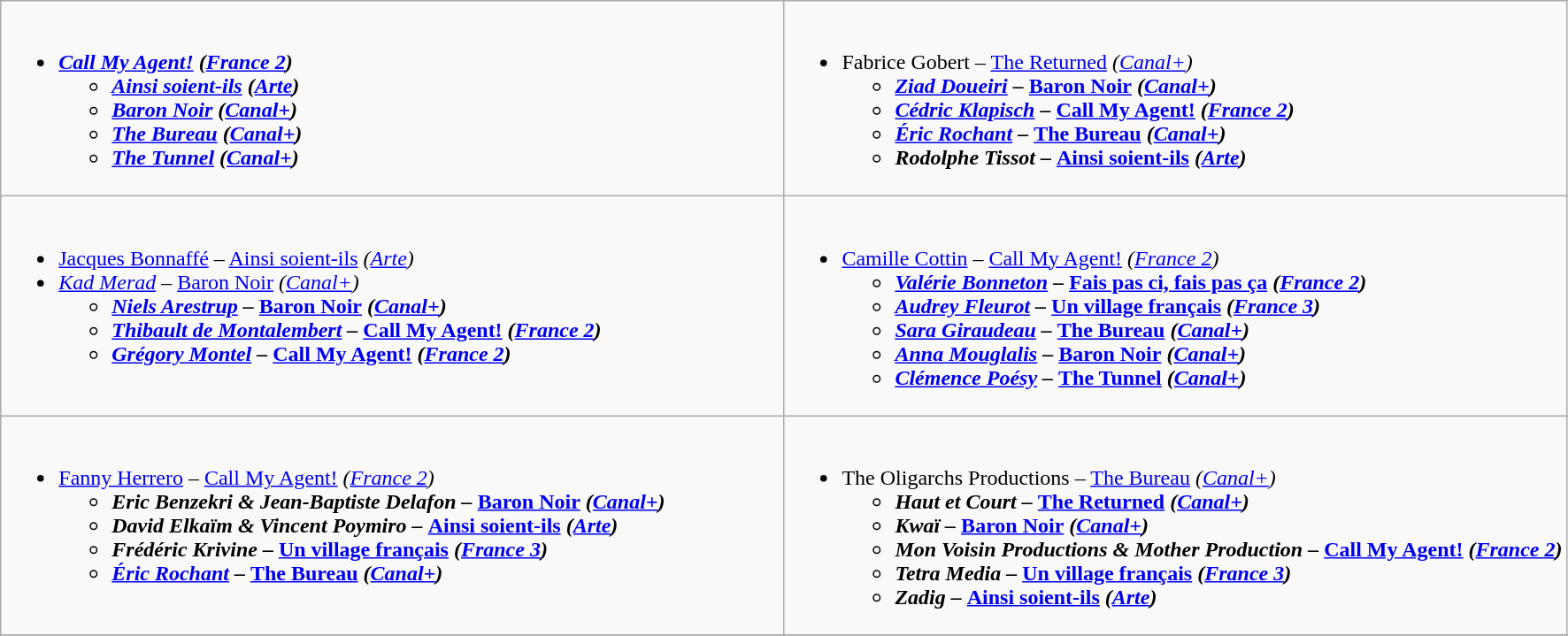<table class="wikitable" role="presentation">
<tr>
<td style="vertical-align:top; width:50%;"><br><ul><li><strong><em><a href='#'>Call My Agent!</a><em> (<a href='#'>France 2</a>)<strong><ul><li></em><a href='#'>Ainsi soient-ils</a><em> (<a href='#'>Arte</a>)</li><li></em><a href='#'>Baron Noir</a><em> (<a href='#'>Canal+</a>)</li><li></em><a href='#'>The Bureau</a><em> (<a href='#'>Canal+</a>)</li><li></em><a href='#'>The Tunnel</a><em> (<a href='#'>Canal+</a>)</li></ul></li></ul></td>
<td style="vertical-align:top; width:50%;"><br><ul><li></strong>Fabrice Gobert – </em><a href='#'>The Returned</a><em> (<a href='#'>Canal+</a>)<strong><ul><li><a href='#'>Ziad Doueiri</a> – </em><a href='#'>Baron Noir</a><em> (<a href='#'>Canal+</a>)</li><li><a href='#'>Cédric Klapisch</a> – </em><a href='#'>Call My Agent!</a><em> (<a href='#'>France 2</a>)</li><li><a href='#'>Éric Rochant</a> – </em><a href='#'>The Bureau</a><em> (<a href='#'>Canal+</a>)</li><li>Rodolphe Tissot – </em><a href='#'>Ainsi soient-ils</a><em> (<a href='#'>Arte</a>)</li></ul></li></ul></td>
</tr>
<tr>
<td style="vertical-align:top; width:50%;"><br><ul><li></strong><a href='#'>Jacques Bonnaffé</a> – </em><a href='#'>Ainsi soient-ils</a><em> (<a href='#'>Arte</a>)<strong></li><li></strong><a href='#'>Kad Merad</a> – </em><a href='#'>Baron Noir</a><em> (<a href='#'>Canal+</a>)<strong><ul><li><a href='#'>Niels Arestrup</a> – </em><a href='#'>Baron Noir</a><em> (<a href='#'>Canal+</a>)</li><li><a href='#'>Thibault de Montalembert</a> – </em><a href='#'>Call My Agent!</a><em> (<a href='#'>France 2</a>)</li><li><a href='#'>Grégory Montel</a> – </em><a href='#'>Call My Agent!</a><em> (<a href='#'>France 2</a>)</li></ul></li></ul></td>
<td style="vertical-align:top; width:50%;"><br><ul><li></strong><a href='#'>Camille Cottin</a> – </em><a href='#'>Call My Agent!</a><em> (<a href='#'>France 2</a>)<strong><ul><li><a href='#'>Valérie Bonneton</a> – </em><a href='#'>Fais pas ci, fais pas ça</a><em> (<a href='#'>France 2</a>)</li><li><a href='#'>Audrey Fleurot</a> – </em><a href='#'>Un village français</a><em> (<a href='#'>France 3</a>)</li><li><a href='#'>Sara Giraudeau</a> – </em><a href='#'>The Bureau</a><em> (<a href='#'>Canal+</a>)</li><li><a href='#'>Anna Mouglalis</a> – </em><a href='#'>Baron Noir</a><em> (<a href='#'>Canal+</a>)</li><li><a href='#'>Clémence Poésy</a> – </em><a href='#'>The Tunnel</a><em> (<a href='#'>Canal+</a>)</li></ul></li></ul></td>
</tr>
<tr>
<td style="vertical-align:top; width:50%;"><br><ul><li></strong><a href='#'>Fanny Herrero</a> – </em><a href='#'>Call My Agent!</a><em> (<a href='#'>France 2</a>)<strong><ul><li>Eric Benzekri & Jean-Baptiste Delafon – </em><a href='#'>Baron Noir</a><em> (<a href='#'>Canal+</a>)</li><li>David Elkaïm & Vincent Poymiro – </em><a href='#'>Ainsi soient-ils</a><em> (<a href='#'>Arte</a>)</li><li>Frédéric Krivine – </em><a href='#'>Un village français</a><em> (<a href='#'>France 3</a>)</li><li><a href='#'>Éric Rochant</a> – </em><a href='#'>The Bureau</a><em> (<a href='#'>Canal+</a>)</li></ul></li></ul></td>
<td style="vertical-align:top; width:50%;"><br><ul><li></strong>The Oligarchs Productions – </em><a href='#'>The Bureau</a><em> (<a href='#'>Canal+</a>)<strong><ul><li>Haut et Court – </em><a href='#'>The Returned</a><em> (<a href='#'>Canal+</a>)</li><li>Kwaï – </em><a href='#'>Baron Noir</a><em> (<a href='#'>Canal+</a>)</li><li>Mon Voisin Productions & Mother Production – </em><a href='#'>Call My Agent!</a><em> (<a href='#'>France 2</a>)</li><li>Tetra Media – </em><a href='#'>Un village français</a><em> (<a href='#'>France 3</a>)</li><li>Zadig – </em><a href='#'>Ainsi soient-ils</a><em> (<a href='#'>Arte</a>)</li></ul></li></ul></td>
</tr>
<tr>
</tr>
</table>
